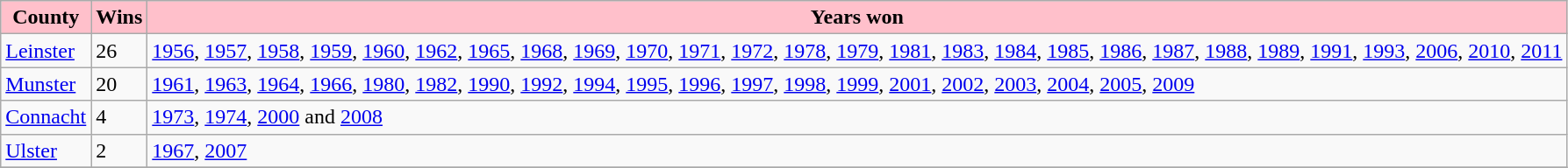<table class="wikitable">
<tr>
<th style="background:pink;">County</th>
<th style="background:pink;">Wins</th>
<th style="background:pink;">Years won</th>
</tr>
<tr>
<td><a href='#'>Leinster</a></td>
<td>26</td>
<td><a href='#'>1956</a>, <a href='#'>1957</a>, <a href='#'>1958</a>, <a href='#'>1959</a>, <a href='#'>1960</a>, <a href='#'>1962</a>, <a href='#'>1965</a>, <a href='#'>1968</a>, <a href='#'>1969</a>, <a href='#'>1970</a>, <a href='#'>1971</a>, <a href='#'>1972</a>, <a href='#'>1978</a>, <a href='#'>1979</a>, <a href='#'>1981</a>, <a href='#'>1983</a>, <a href='#'>1984</a>, <a href='#'>1985</a>, <a href='#'>1986</a>, <a href='#'>1987</a>, <a href='#'>1988</a>, <a href='#'>1989</a>, <a href='#'>1991</a>, <a href='#'>1993</a>, <a href='#'>2006</a>, <a href='#'>2010</a>, <a href='#'>2011</a></td>
</tr>
<tr>
<td><a href='#'>Munster</a></td>
<td>20</td>
<td><a href='#'>1961</a>, <a href='#'>1963</a>, <a href='#'>1964</a>, <a href='#'>1966</a>, <a href='#'>1980</a>, <a href='#'>1982</a>, <a href='#'>1990</a>, <a href='#'>1992</a>, <a href='#'>1994</a>, <a href='#'>1995</a>, <a href='#'>1996</a>, <a href='#'>1997</a>, <a href='#'>1998</a>, <a href='#'>1999</a>, <a href='#'>2001</a>, <a href='#'>2002</a>, <a href='#'>2003</a>, <a href='#'>2004</a>, <a href='#'>2005</a>, <a href='#'>2009</a></td>
</tr>
<tr>
<td><a href='#'>Connacht</a></td>
<td>4</td>
<td><a href='#'>1973</a>, <a href='#'>1974</a>, <a href='#'>2000</a> and <a href='#'>2008</a></td>
</tr>
<tr>
<td><a href='#'>Ulster</a></td>
<td>2</td>
<td><a href='#'>1967</a>, <a href='#'>2007</a></td>
</tr>
<tr>
</tr>
</table>
